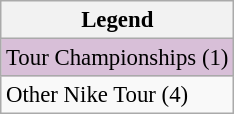<table class="wikitable" style="font-size:95%;">
<tr>
<th>Legend</th>
</tr>
<tr style="background:thistle;">
<td>Tour Championships (1)</td>
</tr>
<tr>
<td>Other Nike Tour (4)</td>
</tr>
</table>
